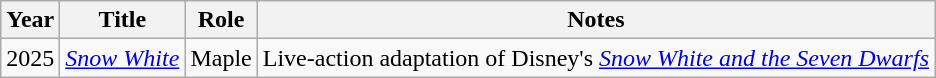<table class="wikitable">
<tr>
<th>Year</th>
<th>Title</th>
<th>Role</th>
<th>Notes</th>
</tr>
<tr>
<td>2025</td>
<td><em><a href='#'>Snow White</a></em></td>
<td>Maple</td>
<td>Live-action adaptation of Disney's <em><a href='#'>Snow White and the Seven Dwarfs</a></em></td>
</tr>
</table>
